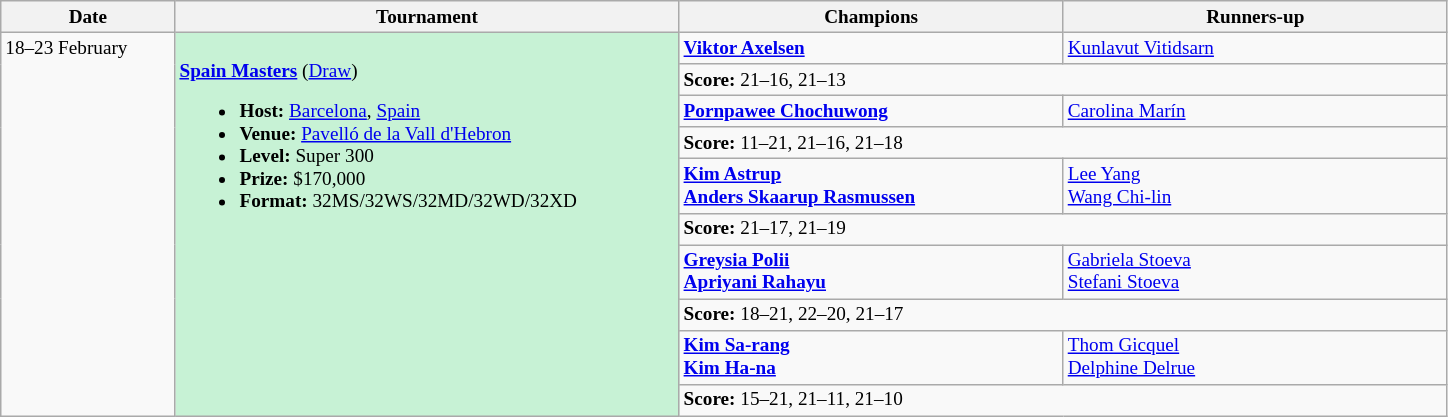<table class="wikitable" style="font-size:80%">
<tr>
<th width="110">Date</th>
<th width="330">Tournament</th>
<th width="250">Champions</th>
<th width="250">Runners-up</th>
</tr>
<tr valign="top">
<td rowspan="10">18–23 February</td>
<td bgcolor="#C7F2D5" rowspan="10"><br><strong> <a href='#'>Spain Masters</a></strong> (<a href='#'>Draw</a>)<ul><li><strong>Host:</strong> <a href='#'>Barcelona</a>, <a href='#'>Spain</a></li><li><strong>Venue:</strong> <a href='#'>Pavelló de la Vall d'Hebron</a></li><li><strong>Level:</strong> Super 300</li><li><strong>Prize:</strong> $170,000</li><li><strong>Format:</strong> 32MS/32WS/32MD/32WD/32XD</li></ul></td>
<td><strong> <a href='#'>Viktor Axelsen</a></strong></td>
<td> <a href='#'>Kunlavut Vitidsarn</a></td>
</tr>
<tr>
<td colspan="2"><strong>Score:</strong> 21–16, 21–13</td>
</tr>
<tr valign="top">
<td><strong> <a href='#'>Pornpawee Chochuwong</a></strong></td>
<td> <a href='#'>Carolina Marín</a></td>
</tr>
<tr>
<td colspan="2"><strong>Score:</strong> 11–21, 21–16, 21–18</td>
</tr>
<tr valign="top">
<td><strong> <a href='#'>Kim Astrup</a><br> <a href='#'>Anders Skaarup Rasmussen</a></strong></td>
<td> <a href='#'>Lee Yang</a><br> <a href='#'>Wang Chi-lin</a></td>
</tr>
<tr>
<td colspan="2"><strong>Score:</strong> 21–17, 21–19</td>
</tr>
<tr valign="top">
<td><strong> <a href='#'>Greysia Polii</a><br> <a href='#'>Apriyani Rahayu</a></strong></td>
<td> <a href='#'>Gabriela Stoeva</a><br> <a href='#'>Stefani Stoeva</a></td>
</tr>
<tr>
<td colspan="2"><strong>Score:</strong> 18–21, 22–20, 21–17</td>
</tr>
<tr valign="top">
<td><strong> <a href='#'>Kim Sa-rang</a><br> <a href='#'>Kim Ha-na</a></strong></td>
<td> <a href='#'>Thom Gicquel</a><br> <a href='#'>Delphine Delrue</a></td>
</tr>
<tr>
<td colspan="2"><strong>Score:</strong> 15–21, 21–11, 21–10</td>
</tr>
</table>
